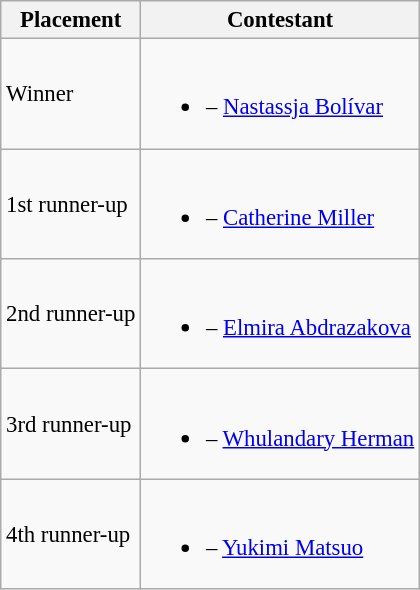<table class="wikitable sortable" style="font-size:95%;">
<tr>
<th>Placement</th>
<th>Contestant</th>
</tr>
<tr>
<td>Winner</td>
<td><br><ul><li> – <a href='#'>Nastassja Bolívar</a></li></ul></td>
</tr>
<tr>
<td>1st runner-up</td>
<td><br><ul><li> – <a href='#'>Catherine Miller</a></li></ul></td>
</tr>
<tr>
<td>2nd runner-up</td>
<td><br><ul><li> – <a href='#'>Elmira Abdrazakova</a></li></ul></td>
</tr>
<tr>
<td>3rd runner-up</td>
<td><br><ul><li> – <a href='#'>Whulandary Herman</a></li></ul></td>
</tr>
<tr>
<td>4th runner-up</td>
<td><br><ul><li> – <a href='#'>Yukimi Matsuo</a></li></ul></td>
</tr>
</table>
